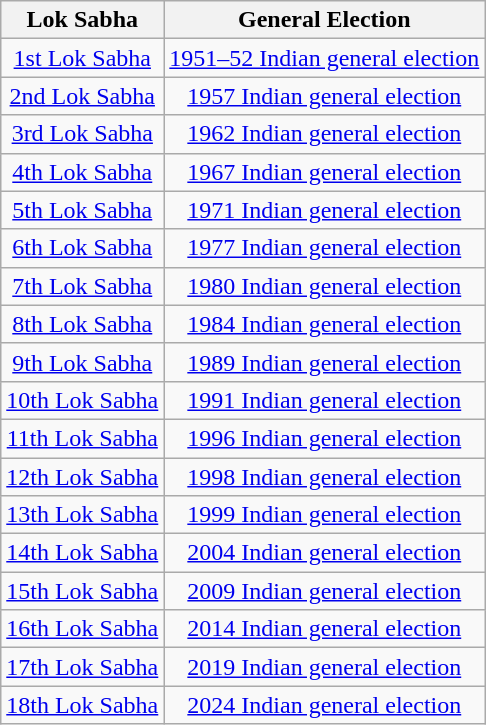<table class="wikitable" style="text-align:center;">
<tr>
<th>Lok Sabha</th>
<th>General Election</th>
</tr>
<tr>
<td><a href='#'>1st Lok Sabha</a></td>
<td><a href='#'>1951–52 Indian general election</a></td>
</tr>
<tr>
<td><a href='#'>2nd Lok Sabha</a></td>
<td><a href='#'>1957 Indian general election</a></td>
</tr>
<tr>
<td><a href='#'>3rd Lok Sabha</a></td>
<td><a href='#'>1962 Indian general election</a></td>
</tr>
<tr>
<td><a href='#'>4th Lok Sabha</a></td>
<td><a href='#'>1967 Indian general election</a></td>
</tr>
<tr>
<td><a href='#'>5th Lok Sabha</a></td>
<td><a href='#'>1971 Indian general election</a></td>
</tr>
<tr>
<td><a href='#'>6th Lok Sabha</a></td>
<td><a href='#'>1977 Indian general election</a></td>
</tr>
<tr>
<td><a href='#'>7th Lok Sabha</a></td>
<td><a href='#'>1980 Indian general election</a></td>
</tr>
<tr>
<td><a href='#'>8th Lok Sabha</a></td>
<td><a href='#'>1984 Indian general election</a></td>
</tr>
<tr>
<td><a href='#'>9th Lok Sabha</a></td>
<td><a href='#'>1989 Indian general election</a></td>
</tr>
<tr>
<td><a href='#'>10th Lok Sabha</a></td>
<td><a href='#'>1991 Indian general election</a></td>
</tr>
<tr>
<td><a href='#'>11th Lok Sabha</a></td>
<td><a href='#'>1996 Indian general election</a></td>
</tr>
<tr>
<td><a href='#'>12th Lok Sabha</a></td>
<td><a href='#'>1998 Indian general election</a></td>
</tr>
<tr>
<td><a href='#'>13th Lok Sabha</a></td>
<td><a href='#'>1999 Indian general election</a></td>
</tr>
<tr>
<td><a href='#'>14th Lok Sabha</a></td>
<td><a href='#'>2004 Indian general election</a></td>
</tr>
<tr>
<td><a href='#'>15th Lok Sabha</a></td>
<td><a href='#'>2009 Indian general election</a></td>
</tr>
<tr>
<td><a href='#'>16th Lok Sabha</a></td>
<td><a href='#'>2014 Indian general election</a></td>
</tr>
<tr>
<td><a href='#'>17th Lok Sabha</a></td>
<td><a href='#'>2019 Indian general election</a></td>
</tr>
<tr>
<td><a href='#'>18th Lok Sabha</a></td>
<td><a href='#'>2024 Indian general election</a></td>
</tr>
</table>
